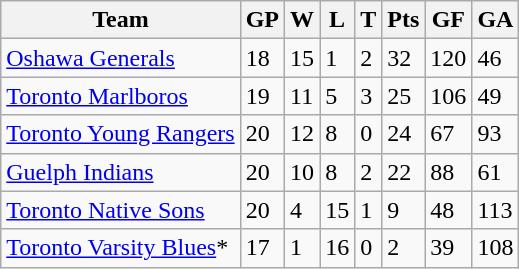<table class="wikitable">
<tr>
<th>Team</th>
<th>GP</th>
<th>W</th>
<th>L</th>
<th>T</th>
<th>Pts</th>
<th>GF</th>
<th>GA</th>
</tr>
<tr>
<td><a href='#'>Oshawa Generals</a></td>
<td>18</td>
<td>15</td>
<td>1</td>
<td>2</td>
<td>32</td>
<td>120</td>
<td>46</td>
</tr>
<tr>
<td><a href='#'>Toronto Marlboros</a></td>
<td>19</td>
<td>11</td>
<td>5</td>
<td>3</td>
<td>25</td>
<td>106</td>
<td>49</td>
</tr>
<tr>
<td><a href='#'>Toronto Young Rangers</a></td>
<td>20</td>
<td>12</td>
<td>8</td>
<td>0</td>
<td>24</td>
<td>67</td>
<td>93</td>
</tr>
<tr>
<td><a href='#'>Guelph Indians</a></td>
<td>20</td>
<td>10</td>
<td>8</td>
<td>2</td>
<td>22</td>
<td>88</td>
<td>61</td>
</tr>
<tr>
<td><a href='#'>Toronto Native Sons</a></td>
<td>20</td>
<td>4</td>
<td>15</td>
<td>1</td>
<td>9</td>
<td>48</td>
<td>113</td>
</tr>
<tr>
<td><a href='#'>Toronto Varsity Blues</a>*</td>
<td>17</td>
<td>1</td>
<td>16</td>
<td>0</td>
<td>2</td>
<td>39</td>
<td>108</td>
</tr>
</table>
